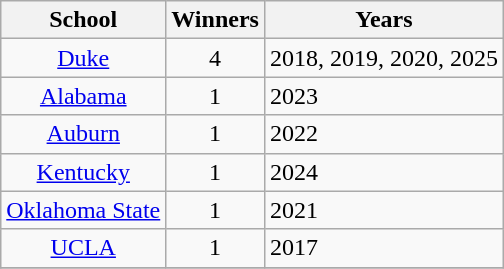<table class=wikitable>
<tr>
<th>School</th>
<th>Winners</th>
<th>Years</th>
</tr>
<tr>
<td align=center><a href='#'>Duke</a></td>
<td align=center>4</td>
<td>2018, 2019, 2020, 2025</td>
</tr>
<tr>
<td align=center><a href='#'>Alabama</a></td>
<td align=center>1</td>
<td>2023</td>
</tr>
<tr>
<td align=center><a href='#'>Auburn</a></td>
<td align=center>1</td>
<td>2022</td>
</tr>
<tr>
<td align=center><a href='#'>Kentucky</a></td>
<td align=center>1</td>
<td>2024</td>
</tr>
<tr>
<td align=center><a href='#'>Oklahoma State</a></td>
<td align=center>1</td>
<td>2021</td>
</tr>
<tr>
<td align=center><a href='#'>UCLA</a></td>
<td align=center>1</td>
<td>2017</td>
</tr>
<tr>
</tr>
</table>
